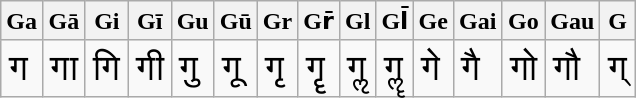<table class="wikitable">
<tr>
<th>Ga</th>
<th>Gā</th>
<th>Gi</th>
<th>Gī</th>
<th>Gu</th>
<th>Gū</th>
<th>Gr</th>
<th>Gr̄</th>
<th>Gl</th>
<th>Gl̄</th>
<th>Ge</th>
<th>Gai</th>
<th>Go</th>
<th>Gau</th>
<th>G</th>
</tr>
<tr style="font-size: 150%;">
<td>ग</td>
<td>गा</td>
<td>गि</td>
<td>गी</td>
<td>गु</td>
<td>गू</td>
<td>गृ</td>
<td>गॄ</td>
<td>गॢ</td>
<td>गॣ</td>
<td>गे</td>
<td>गै</td>
<td>गो</td>
<td>गौ</td>
<td>ग्</td>
</tr>
</table>
